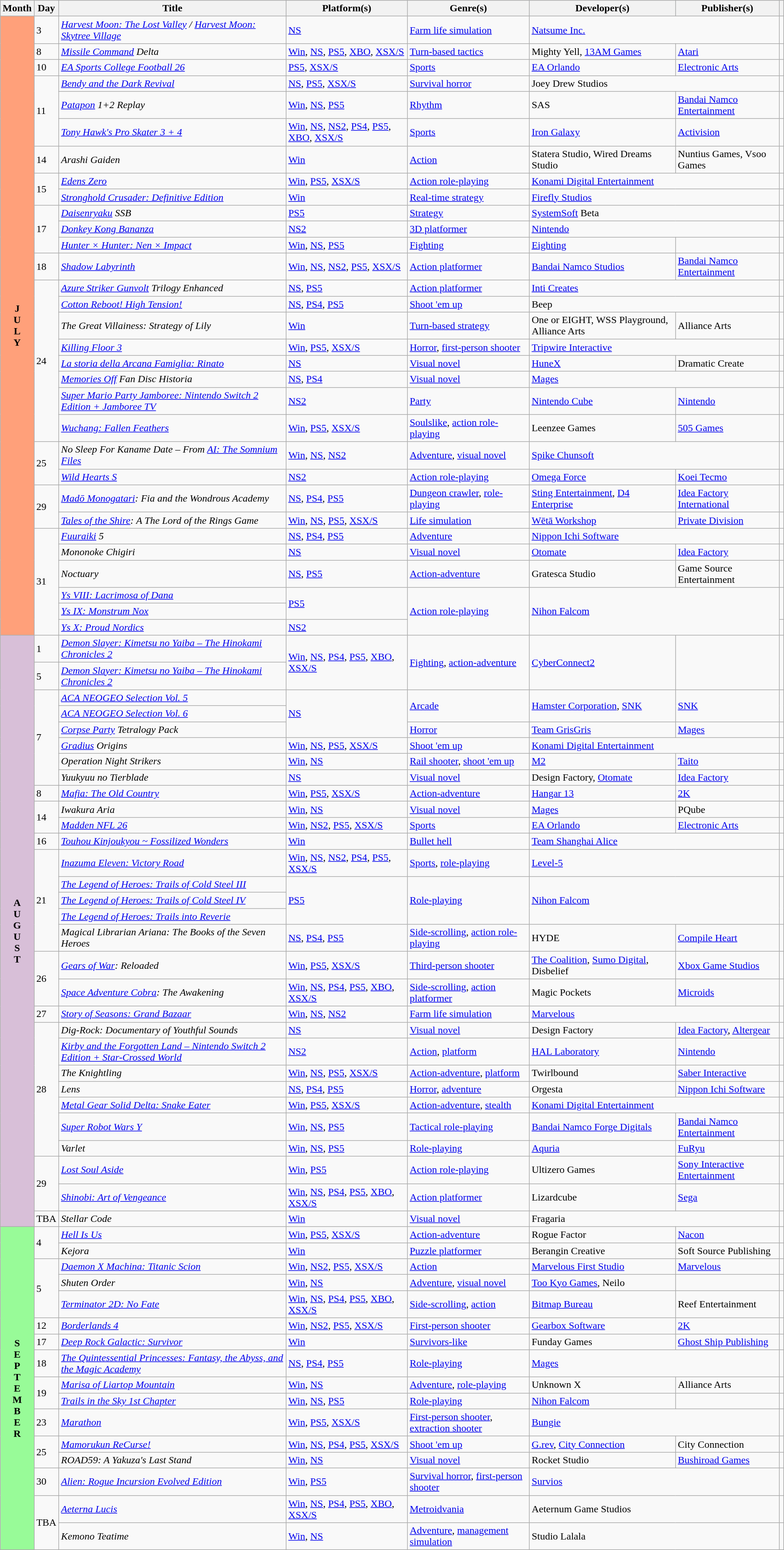<table class="wikitable">
<tr style="background:#dae3e7;">
<th>Month</th>
<th>Day</th>
<th>Title</th>
<th>Platform(s)</th>
<th>Genre(s)</th>
<th>Developer(s)</th>
<th>Publisher(s)</th>
<th></th>
</tr>
<tr>
<td rowspan="31" style="text-align:center; background:#ffa07a; textcolor:#000;"><strong>J<br>U<br>L<br>Y</strong></td>
<td>3</td>
<td><em><a href='#'>Harvest Moon: The Lost Valley</a> / <a href='#'>Harvest Moon: Skytree Village</a></em></td>
<td><a href='#'>NS</a></td>
<td><a href='#'>Farm life simulation</a></td>
<td colspan="2"><a href='#'>Natsume Inc.</a></td>
<td align="center"></td>
</tr>
<tr>
<td>8</td>
<td><em><a href='#'>Missile Command</a> Delta</em></td>
<td><a href='#'>Win</a>, <a href='#'>NS</a>, <a href='#'>PS5</a>, <a href='#'>XBO</a>, <a href='#'>XSX/S</a></td>
<td><a href='#'>Turn-based tactics</a></td>
<td>Mighty Yell, <a href='#'>13AM Games</a></td>
<td><a href='#'>Atari</a></td>
<td align="center"></td>
</tr>
<tr>
<td>10</td>
<td><em><a href='#'>EA Sports College Football 26</a></em></td>
<td><a href='#'>PS5</a>, <a href='#'>XSX/S</a></td>
<td><a href='#'>Sports</a></td>
<td><a href='#'>EA Orlando</a></td>
<td><a href='#'>Electronic Arts</a></td>
<td align="center"></td>
</tr>
<tr>
<td rowspan="3">11</td>
<td><em><a href='#'>Bendy and the Dark Revival</a></em></td>
<td><a href='#'>NS</a>, <a href='#'>PS5</a>, <a href='#'>XSX/S</a></td>
<td><a href='#'>Survival horror</a></td>
<td colspan="2">Joey Drew Studios</td>
<td align="center"></td>
</tr>
<tr>
<td><em><a href='#'>Patapon</a> 1+2 Replay</em></td>
<td><a href='#'>Win</a>, <a href='#'>NS</a>, <a href='#'>PS5</a></td>
<td><a href='#'>Rhythm</a></td>
<td>SAS</td>
<td><a href='#'>Bandai Namco Entertainment</a></td>
<td align="center"></td>
</tr>
<tr>
<td><em><a href='#'>Tony Hawk's Pro Skater 3 + 4</a></em></td>
<td><a href='#'>Win</a>, <a href='#'>NS</a>, <a href='#'>NS2</a>, <a href='#'>PS4</a>, <a href='#'>PS5</a>, <a href='#'>XBO</a>, <a href='#'>XSX/S</a></td>
<td><a href='#'>Sports</a></td>
<td><a href='#'>Iron Galaxy</a></td>
<td><a href='#'>Activision</a></td>
<td align="center"></td>
</tr>
<tr>
<td>14</td>
<td><em>Arashi Gaiden</em></td>
<td><a href='#'>Win</a></td>
<td><a href='#'>Action</a></td>
<td>Statera Studio, Wired Dreams Studio</td>
<td>Nuntius Games, Vsoo Games</td>
<td align="center"></td>
</tr>
<tr>
<td rowspan="2">15</td>
<td><em><a href='#'>Edens Zero</a></em></td>
<td><a href='#'>Win</a>, <a href='#'>PS5</a>, <a href='#'>XSX/S</a></td>
<td><a href='#'>Action role-playing</a></td>
<td colspan="2"><a href='#'>Konami Digital Entertainment</a></td>
<td align="center"></td>
</tr>
<tr>
<td><em><a href='#'>Stronghold Crusader: Definitive Edition</a></em></td>
<td><a href='#'>Win</a></td>
<td><a href='#'>Real-time strategy</a></td>
<td colspan="2"><a href='#'>Firefly Studios</a></td>
<td align="center"></td>
</tr>
<tr>
<td rowspan="3">17</td>
<td><em><a href='#'>Daisenryaku</a> SSB</em></td>
<td><a href='#'>PS5</a></td>
<td><a href='#'>Strategy</a></td>
<td colspan="2"><a href='#'>SystemSoft</a> Beta</td>
<td align="center"></td>
</tr>
<tr>
<td><em><a href='#'>Donkey Kong Bananza</a></em></td>
<td><a href='#'>NS2</a></td>
<td><a href='#'>3D platformer</a></td>
<td colspan="2"><a href='#'>Nintendo</a></td>
<td align="center"></td>
</tr>
<tr>
<td><em><a href='#'>Hunter × Hunter: Nen × Impact</a></em></td>
<td><a href='#'>Win</a>, <a href='#'>NS</a>, <a href='#'>PS5</a></td>
<td><a href='#'>Fighting</a></td>
<td><a href='#'>Eighting</a></td>
<td></td>
<td align="center"></td>
</tr>
<tr>
<td>18</td>
<td><em><a href='#'>Shadow Labyrinth</a></em></td>
<td><a href='#'>Win</a>, <a href='#'>NS</a>, <a href='#'>NS2</a>, <a href='#'>PS5</a>, <a href='#'>XSX/S</a></td>
<td><a href='#'>Action platformer</a></td>
<td><a href='#'>Bandai Namco Studios</a></td>
<td><a href='#'>Bandai Namco Entertainment</a></td>
<td align="center"></td>
</tr>
<tr>
<td rowspan="8">24</td>
<td><em><a href='#'>Azure Striker Gunvolt</a> Trilogy Enhanced</em></td>
<td><a href='#'>NS</a>, <a href='#'>PS5</a></td>
<td><a href='#'>Action platformer</a></td>
<td colspan="2"><a href='#'>Inti Creates</a></td>
<td align="center"></td>
</tr>
<tr>
<td><em><a href='#'>Cotton Reboot! High Tension!</a></em></td>
<td><a href='#'>NS</a>, <a href='#'>PS4</a>, <a href='#'>PS5</a></td>
<td><a href='#'>Shoot 'em up</a></td>
<td colspan="2">Beep</td>
<td align="center"></td>
</tr>
<tr>
<td><em>The Great Villainess: Strategy of Lily</em></td>
<td><a href='#'>Win</a></td>
<td><a href='#'>Turn-based strategy</a></td>
<td>One or EIGHT, WSS Playground, Alliance Arts</td>
<td>Alliance Arts</td>
<td align="center"></td>
</tr>
<tr>
<td><em><a href='#'>Killing Floor 3</a></em></td>
<td><a href='#'>Win</a>, <a href='#'>PS5</a>, <a href='#'>XSX/S</a></td>
<td><a href='#'>Horror</a>, <a href='#'>first-person shooter</a></td>
<td colspan="2"><a href='#'>Tripwire Interactive</a></td>
<td align="center"></td>
</tr>
<tr>
<td><em><a href='#'>La storia della Arcana Famiglia: Rinato</a></em></td>
<td><a href='#'>NS</a></td>
<td><a href='#'>Visual novel</a></td>
<td><a href='#'>HuneX</a></td>
<td>Dramatic Create</td>
<td align="center"></td>
</tr>
<tr>
<td><em><a href='#'>Memories Off</a> Fan Disc Historia</em></td>
<td><a href='#'>NS</a>, <a href='#'>PS4</a></td>
<td><a href='#'>Visual novel</a></td>
<td colspan="2"><a href='#'>Mages</a></td>
<td align="center"></td>
</tr>
<tr>
<td><em><a href='#'>Super Mario Party Jamboree: Nintendo Switch 2 Edition + Jamboree TV</a></em></td>
<td><a href='#'>NS2</a></td>
<td><a href='#'>Party</a></td>
<td><a href='#'>Nintendo Cube</a></td>
<td><a href='#'>Nintendo</a></td>
<td align="center"></td>
</tr>
<tr>
<td><em><a href='#'>Wuchang: Fallen Feathers</a></em></td>
<td><a href='#'>Win</a>, <a href='#'>PS5</a>, <a href='#'>XSX/S</a></td>
<td><a href='#'>Soulslike</a>, <a href='#'>action role-playing</a></td>
<td>Leenzee Games</td>
<td><a href='#'>505 Games</a></td>
<td align="center"></td>
</tr>
<tr>
<td rowspan="2">25</td>
<td><em>No Sleep For Kaname Date – From <a href='#'>AI: The Somnium Files</a></em></td>
<td><a href='#'>Win</a>, <a href='#'>NS</a>, <a href='#'>NS2</a></td>
<td><a href='#'>Adventure</a>, <a href='#'>visual novel</a></td>
<td colspan="2"><a href='#'>Spike Chunsoft</a></td>
<td align="center"></td>
</tr>
<tr>
<td><em><a href='#'>Wild Hearts S</a></em></td>
<td><a href='#'>NS2</a></td>
<td><a href='#'>Action role-playing</a></td>
<td><a href='#'>Omega Force</a></td>
<td><a href='#'>Koei Tecmo</a></td>
<td align="center"></td>
</tr>
<tr>
<td rowspan="2">29</td>
<td><em><a href='#'>Madō Monogatari</a>: Fia and the Wondrous Academy</em></td>
<td><a href='#'>NS</a>, <a href='#'>PS4</a>, <a href='#'>PS5</a></td>
<td><a href='#'>Dungeon crawler</a>, <a href='#'>role-playing</a></td>
<td><a href='#'>Sting Entertainment</a>, <a href='#'>D4 Enterprise</a></td>
<td><a href='#'>Idea Factory International</a></td>
<td align="center"></td>
</tr>
<tr>
<td><em><a href='#'>Tales of the Shire</a>: A The Lord of the Rings Game</em></td>
<td><a href='#'>Win</a>, <a href='#'>NS</a>, <a href='#'>PS5</a>, <a href='#'>XSX/S</a></td>
<td><a href='#'>Life simulation</a></td>
<td><a href='#'>Wētā Workshop</a></td>
<td><a href='#'>Private Division</a></td>
<td align="center"></td>
</tr>
<tr>
<td rowspan="6">31</td>
<td><em><a href='#'>Fuuraiki</a> 5</em></td>
<td><a href='#'>NS</a>, <a href='#'>PS4</a>, <a href='#'>PS5</a></td>
<td><a href='#'>Adventure</a></td>
<td colspan="2"><a href='#'>Nippon Ichi Software</a></td>
<td align="center"></td>
</tr>
<tr>
<td><em>Mononoke Chigiri</em></td>
<td><a href='#'>NS</a></td>
<td><a href='#'>Visual novel</a></td>
<td><a href='#'>Otomate</a></td>
<td><a href='#'>Idea Factory</a></td>
<td align="center"></td>
</tr>
<tr>
<td><em>Noctuary</em></td>
<td><a href='#'>NS</a>, <a href='#'>PS5</a></td>
<td><a href='#'>Action-adventure</a></td>
<td>Gratesca Studio</td>
<td>Game Source Entertainment</td>
<td align="center"></td>
</tr>
<tr>
<td><em><a href='#'>Ys VIII: Lacrimosa of Dana</a></em></td>
<td rowspan="2"><a href='#'>PS5</a></td>
<td rowspan="3"><a href='#'>Action role-playing</a></td>
<td rowspan="3" colspan="2"><a href='#'>Nihon Falcom</a></td>
<td rowspan="2" align="center"></td>
</tr>
<tr>
<td><em><a href='#'>Ys IX: Monstrum Nox</a></em></td>
</tr>
<tr>
<td><em><a href='#'>Ys X: Proud Nordics</a></em></td>
<td><a href='#'>NS2</a></td>
<td align="center"></td>
</tr>
<tr>
<td rowspan="30" style="text-align:center; background:thistle; textcolor:#000;"><strong>A<br>U<br>G<br>U<br>S<br>T<br></strong></td>
<td>1</td>
<td><em><a href='#'>Demon Slayer: Kimetsu no Yaiba – The Hinokami Chronicles 2</a></em></td>
<td rowspan="2"><a href='#'>Win</a>, <a href='#'>NS</a>, <a href='#'>PS4</a>, <a href='#'>PS5</a>, <a href='#'>XBO</a>, <a href='#'>XSX/S</a></td>
<td rowspan="2"><a href='#'>Fighting</a>, <a href='#'>action-adventure</a></td>
<td rowspan="2"><a href='#'>CyberConnect2</a></td>
<td rowspan="2"></td>
<td rowspan="2" align="center"></td>
</tr>
<tr>
<td>5</td>
<td><em><a href='#'>Demon Slayer: Kimetsu no Yaiba – The Hinokami Chronicles 2</a></em></td>
</tr>
<tr>
<td rowspan="6">7</td>
<td><em><a href='#'>ACA NEOGEO Selection Vol. 5</a></em></td>
<td rowspan="3"><a href='#'>NS</a></td>
<td rowspan="2"><a href='#'>Arcade</a></td>
<td rowspan="2"><a href='#'>Hamster Corporation</a>, <a href='#'>SNK</a></td>
<td rowspan="2"><a href='#'>SNK</a></td>
<td rowspan="2" align="center"></td>
</tr>
<tr>
<td><em><a href='#'>ACA NEOGEO Selection Vol. 6</a></em></td>
</tr>
<tr>
<td><em><a href='#'>Corpse Party</a> Tetralogy Pack</em></td>
<td><a href='#'>Horror</a></td>
<td><a href='#'>Team GrisGris</a></td>
<td><a href='#'>Mages</a></td>
<td align="center"></td>
</tr>
<tr>
<td><em><a href='#'>Gradius</a> Origins</em></td>
<td><a href='#'>Win</a>, <a href='#'>NS</a>, <a href='#'>PS5</a>, <a href='#'>XSX/S</a></td>
<td><a href='#'>Shoot 'em up</a></td>
<td colspan="2"><a href='#'>Konami Digital Entertainment</a></td>
<td align="center"></td>
</tr>
<tr>
<td><em>Operation Night Strikers</em></td>
<td><a href='#'>Win</a>, <a href='#'>NS</a></td>
<td><a href='#'>Rail shooter</a>, <a href='#'>shoot 'em up</a></td>
<td><a href='#'>M2</a></td>
<td><a href='#'>Taito</a></td>
<td align="center"></td>
</tr>
<tr>
<td><em>Yuukyuu no Tierblade</em></td>
<td><a href='#'>NS</a></td>
<td><a href='#'>Visual novel</a></td>
<td>Design Factory, <a href='#'>Otomate</a></td>
<td><a href='#'>Idea Factory</a></td>
<td align="center"></td>
</tr>
<tr>
<td>8</td>
<td><em><a href='#'>Mafia: The Old Country</a></em></td>
<td><a href='#'>Win</a>, <a href='#'>PS5</a>, <a href='#'>XSX/S</a></td>
<td><a href='#'>Action-adventure</a></td>
<td><a href='#'>Hangar 13</a></td>
<td><a href='#'>2K</a></td>
<td align="center"></td>
</tr>
<tr>
<td rowspan="2">14</td>
<td><em>Iwakura Aria</em></td>
<td><a href='#'>Win</a>, <a href='#'>NS</a></td>
<td><a href='#'>Visual novel</a></td>
<td><a href='#'>Mages</a></td>
<td>PQube</td>
<td align="center"></td>
</tr>
<tr>
<td><em><a href='#'>Madden NFL 26</a></em></td>
<td><a href='#'>Win</a>, <a href='#'>NS2</a>, <a href='#'>PS5</a>, <a href='#'>XSX/S</a></td>
<td><a href='#'>Sports</a></td>
<td><a href='#'>EA Orlando</a></td>
<td><a href='#'>Electronic Arts</a></td>
<td align="center"></td>
</tr>
<tr>
<td>16</td>
<td><em><a href='#'>Touhou Kinjoukyou ~ Fossilized Wonders</a></em></td>
<td><a href='#'>Win</a></td>
<td><a href='#'>Bullet hell</a></td>
<td colspan="2"><a href='#'>Team Shanghai Alice</a></td>
<td align="center"></td>
</tr>
<tr>
<td rowspan="5">21</td>
<td><em><a href='#'>Inazuma Eleven: Victory Road</a></em></td>
<td><a href='#'>Win</a>, <a href='#'>NS</a>, <a href='#'>NS2</a>, <a href='#'>PS4</a>, <a href='#'>PS5</a>, <a href='#'>XSX/S</a></td>
<td><a href='#'>Sports</a>, <a href='#'>role-playing</a></td>
<td colspan="2"><a href='#'>Level-5</a></td>
<td align="center"></td>
</tr>
<tr>
<td><em><a href='#'>The Legend of Heroes: Trails of Cold Steel III</a></em></td>
<td rowspan="3"><a href='#'>PS5</a></td>
<td rowspan="3"><a href='#'>Role-playing</a></td>
<td rowspan="3" colspan="2"><a href='#'>Nihon Falcom</a></td>
<td rowspan="3" align="center"></td>
</tr>
<tr>
<td><em><a href='#'>The Legend of Heroes: Trails of Cold Steel IV</a></em></td>
</tr>
<tr>
<td><em><a href='#'>The Legend of Heroes: Trails into Reverie</a></em></td>
</tr>
<tr>
<td><em>Magical Librarian Ariana: The Books of the Seven Heroes</em></td>
<td><a href='#'>NS</a>, <a href='#'>PS4</a>, <a href='#'>PS5</a></td>
<td><a href='#'>Side-scrolling</a>, <a href='#'>action role-playing</a></td>
<td>HYDE</td>
<td><a href='#'>Compile Heart</a></td>
<td align="center"></td>
</tr>
<tr>
<td rowspan="2">26</td>
<td><em><a href='#'>Gears of War</a>: Reloaded</em></td>
<td><a href='#'>Win</a>, <a href='#'>PS5</a>, <a href='#'>XSX/S</a></td>
<td><a href='#'>Third-person shooter</a></td>
<td><a href='#'>The Coalition</a>, <a href='#'>Sumo Digital</a>, Disbelief</td>
<td><a href='#'>Xbox Game Studios</a></td>
<td align="center"></td>
</tr>
<tr>
<td><em><a href='#'>Space Adventure Cobra</a>: The Awakening</em></td>
<td><a href='#'>Win</a>, <a href='#'>NS</a>, <a href='#'>PS4</a>, <a href='#'>PS5</a>, <a href='#'>XBO</a>, <a href='#'>XSX/S</a></td>
<td><a href='#'>Side-scrolling</a>, <a href='#'>action platformer</a></td>
<td>Magic Pockets</td>
<td><a href='#'>Microids</a></td>
<td align="center"></td>
</tr>
<tr>
<td>27</td>
<td><em><a href='#'>Story of Seasons: Grand Bazaar</a></em></td>
<td><a href='#'>Win</a>, <a href='#'>NS</a>, <a href='#'>NS2</a></td>
<td><a href='#'>Farm life simulation</a></td>
<td colspan="2"><a href='#'>Marvelous</a></td>
<td align="center"></td>
</tr>
<tr>
<td rowspan="7">28</td>
<td><em>Dig-Rock: Documentary of Youthful Sounds</em></td>
<td><a href='#'>NS</a></td>
<td><a href='#'>Visual novel</a></td>
<td>Design Factory</td>
<td><a href='#'>Idea Factory</a>, <a href='#'>Altergear</a></td>
<td align="center"></td>
</tr>
<tr>
<td><em><a href='#'>Kirby and the Forgotten Land – Nintendo Switch 2 Edition + Star-Crossed World</a></em></td>
<td><a href='#'>NS2</a></td>
<td><a href='#'>Action</a>, <a href='#'>platform</a></td>
<td><a href='#'>HAL Laboratory</a></td>
<td><a href='#'>Nintendo</a></td>
<td align="center"></td>
</tr>
<tr>
<td><em>The Knightling</em></td>
<td><a href='#'>Win</a>, <a href='#'>NS</a>, <a href='#'>PS5</a>, <a href='#'>XSX/S</a></td>
<td><a href='#'>Action-adventure</a>, <a href='#'>platform</a></td>
<td>Twirlbound</td>
<td><a href='#'>Saber Interactive</a></td>
<td align="center"></td>
</tr>
<tr>
<td><em>Lens</em></td>
<td><a href='#'>NS</a>, <a href='#'>PS4</a>, <a href='#'>PS5</a></td>
<td><a href='#'>Horror</a>, <a href='#'>adventure</a></td>
<td>Orgesta</td>
<td><a href='#'>Nippon Ichi Software</a></td>
<td align="center"></td>
</tr>
<tr>
<td><em><a href='#'>Metal Gear Solid Delta: Snake Eater</a></em></td>
<td><a href='#'>Win</a>, <a href='#'>PS5</a>, <a href='#'>XSX/S</a></td>
<td><a href='#'>Action-adventure</a>, <a href='#'>stealth</a></td>
<td colspan="2"><a href='#'>Konami Digital Entertainment</a></td>
<td align="center"></td>
</tr>
<tr>
<td><em><a href='#'>Super Robot Wars Y</a></em></td>
<td><a href='#'>Win</a>, <a href='#'>NS</a>, <a href='#'>PS5</a></td>
<td><a href='#'>Tactical role-playing</a></td>
<td><a href='#'>Bandai Namco Forge Digitals</a></td>
<td><a href='#'>Bandai Namco Entertainment</a></td>
<td align="center"></td>
</tr>
<tr>
<td><em>Varlet</em></td>
<td><a href='#'>Win</a>, <a href='#'>NS</a>, <a href='#'>PS5</a></td>
<td><a href='#'>Role-playing</a></td>
<td><a href='#'>Aquria</a></td>
<td><a href='#'>FuRyu</a></td>
<td align="center"></td>
</tr>
<tr>
<td rowspan="2">29</td>
<td><em><a href='#'>Lost Soul Aside</a></em></td>
<td><a href='#'>Win</a>, <a href='#'>PS5</a></td>
<td><a href='#'>Action role-playing</a></td>
<td>Ultizero Games</td>
<td><a href='#'>Sony Interactive Entertainment</a></td>
<td align="center"></td>
</tr>
<tr>
<td><em><a href='#'>Shinobi: Art of Vengeance</a></em></td>
<td><a href='#'>Win</a>, <a href='#'>NS</a>, <a href='#'>PS4</a>, <a href='#'>PS5</a>, <a href='#'>XBO</a>, <a href='#'>XSX/S</a></td>
<td><a href='#'>Action platformer</a></td>
<td>Lizardcube</td>
<td><a href='#'>Sega</a></td>
<td align="center"></td>
</tr>
<tr>
<td>TBA</td>
<td><em>Stellar Code</em></td>
<td><a href='#'>Win</a></td>
<td><a href='#'>Visual novel</a></td>
<td colspan="2">Fragaria</td>
<td align="center"></td>
</tr>
<tr>
<td rowspan="16" style="text-align:center; background:#98fb98; textcolor:#000;"><strong>S<br>E<br>P<br>T<br>E<br>M<br>B<br>E<br>R</strong></td>
<td rowspan="2">4</td>
<td><em><a href='#'>Hell Is Us</a></em></td>
<td><a href='#'>Win</a>, <a href='#'>PS5</a>, <a href='#'>XSX/S</a></td>
<td><a href='#'>Action-adventure</a></td>
<td>Rogue Factor</td>
<td><a href='#'>Nacon</a></td>
<td align="center"></td>
</tr>
<tr>
<td><em>Kejora</em></td>
<td><a href='#'>Win</a></td>
<td><a href='#'>Puzzle platformer</a></td>
<td>Berangin Creative</td>
<td>Soft Source Publishing</td>
<td align="center"></td>
</tr>
<tr>
<td rowspan="3">5</td>
<td><em><a href='#'>Daemon X Machina: Titanic Scion</a></em></td>
<td><a href='#'>Win</a>, <a href='#'>NS2</a>, <a href='#'>PS5</a>, <a href='#'>XSX/S</a></td>
<td><a href='#'>Action</a></td>
<td><a href='#'>Marvelous First Studio</a></td>
<td><a href='#'>Marvelous</a></td>
<td align="center"></td>
</tr>
<tr>
<td><em>Shuten Order</em></td>
<td><a href='#'>Win</a>, <a href='#'>NS</a></td>
<td><a href='#'>Adventure</a>, <a href='#'>visual novel</a></td>
<td><a href='#'>Too Kyo Games</a>, Neilo</td>
<td></td>
<td align="center"></td>
</tr>
<tr>
<td><em><a href='#'>Terminator 2D: No Fate</a></em></td>
<td><a href='#'>Win</a>, <a href='#'>NS</a>, <a href='#'>PS4</a>, <a href='#'>PS5</a>, <a href='#'>XBO</a>, <a href='#'>XSX/S</a></td>
<td><a href='#'>Side-scrolling</a>, <a href='#'>action</a></td>
<td><a href='#'>Bitmap Bureau</a></td>
<td>Reef Entertainment</td>
<td align="center"></td>
</tr>
<tr>
<td>12</td>
<td><em><a href='#'>Borderlands 4</a></em></td>
<td><a href='#'>Win</a>, <a href='#'>NS2</a>, <a href='#'>PS5</a>, <a href='#'>XSX/S</a></td>
<td><a href='#'>First-person shooter</a></td>
<td><a href='#'>Gearbox Software</a></td>
<td><a href='#'>2K</a></td>
<td align="center"></td>
</tr>
<tr>
<td>17</td>
<td><em><a href='#'>Deep Rock Galactic: Survivor</a></em></td>
<td><a href='#'>Win</a></td>
<td><a href='#'>Survivors-like</a></td>
<td>Funday Games</td>
<td><a href='#'>Ghost Ship Publishing</a></td>
<td align="center"></td>
</tr>
<tr>
<td>18</td>
<td><em><a href='#'>The Quintessential Princesses: Fantasy, the Abyss, and the Magic Academy</a></em></td>
<td><a href='#'>NS</a>, <a href='#'>PS4</a>, <a href='#'>PS5</a></td>
<td><a href='#'>Role-playing</a></td>
<td colspan="2"><a href='#'>Mages</a></td>
<td align="center"></td>
</tr>
<tr>
<td rowspan="2">19</td>
<td><em><a href='#'>Marisa of Liartop Mountain</a></em></td>
<td><a href='#'>Win</a>, <a href='#'>NS</a></td>
<td><a href='#'>Adventure</a>, <a href='#'>role-playing</a></td>
<td>Unknown X</td>
<td>Alliance Arts</td>
<td align="center"></td>
</tr>
<tr>
<td><em><a href='#'>Trails in the Sky 1st Chapter</a></em></td>
<td><a href='#'>Win</a>, <a href='#'>NS</a>, <a href='#'>PS5</a></td>
<td><a href='#'>Role-playing</a></td>
<td><a href='#'>Nihon Falcom</a></td>
<td></td>
<td align="center"></td>
</tr>
<tr>
<td>23</td>
<td><em><a href='#'>Marathon</a></em></td>
<td><a href='#'>Win</a>, <a href='#'>PS5</a>, <a href='#'>XSX/S</a></td>
<td><a href='#'>First-person shooter</a>, <a href='#'>extraction shooter</a></td>
<td colspan="2"><a href='#'>Bungie</a></td>
<td align="center"></td>
</tr>
<tr>
<td rowspan="2">25</td>
<td><em><a href='#'>Mamorukun ReCurse!</a></em></td>
<td><a href='#'>Win</a>, <a href='#'>NS</a>, <a href='#'>PS4</a>, <a href='#'>PS5</a>, <a href='#'>XSX/S</a></td>
<td><a href='#'>Shoot 'em up</a></td>
<td><a href='#'>G.rev</a>, <a href='#'>City Connection</a></td>
<td>City Connection</td>
<td align="center"></td>
</tr>
<tr>
<td><em>ROAD59: A Yakuza's Last Stand</em></td>
<td><a href='#'>Win</a>, <a href='#'>NS</a></td>
<td><a href='#'>Visual novel</a></td>
<td>Rocket Studio</td>
<td><a href='#'>Bushiroad Games</a></td>
<td align="center"></td>
</tr>
<tr>
<td>30</td>
<td><em><a href='#'>Alien: Rogue Incursion Evolved Edition</a></em></td>
<td><a href='#'>Win</a>, <a href='#'>PS5</a></td>
<td><a href='#'>Survival horror</a>, <a href='#'>first-person shooter</a></td>
<td colspan="2"><a href='#'>Survios</a></td>
<td align="center"></td>
</tr>
<tr>
<td rowspan="2">TBA</td>
<td><em><a href='#'>Aeterna Lucis</a></em></td>
<td><a href='#'>Win</a>, <a href='#'>NS</a>, <a href='#'>PS4</a>, <a href='#'>PS5</a>, <a href='#'>XBO</a>, <a href='#'>XSX/S</a></td>
<td><a href='#'>Metroidvania</a></td>
<td colspan="2">Aeternum Game Studios</td>
<td align="center"></td>
</tr>
<tr>
<td><em>Kemono Teatime</em></td>
<td><a href='#'>Win</a>, <a href='#'>NS</a></td>
<td><a href='#'>Adventure</a>, <a href='#'>management simulation</a></td>
<td colspan="2">Studio Lalala</td>
<td align="center"></td>
</tr>
</table>
